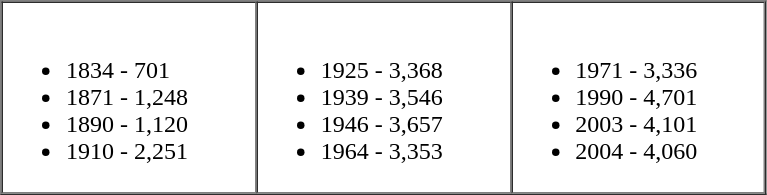<table border="1" cellpadding="2" cellspacing="0">
<tr>
<td valign="top" width="25%"><br><ul><li>1834 - 701</li><li>1871 - 1,248</li><li>1890 - 1,120</li><li>1910 - 2,251</li></ul></td>
<td valign="top" width="25%"><br><ul><li>1925 - 3,368</li><li>1939 - 3,546</li><li>1946 - 3,657</li><li>1964 - 3,353</li></ul></td>
<td valign="top" width="25%"><br><ul><li>1971 - 3,336</li><li>1990 - 4,701</li><li>2003 - 4,101</li><li>2004 - 4,060</li></ul></td>
</tr>
</table>
